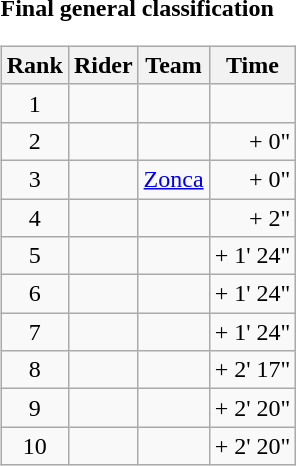<table>
<tr>
<td><strong>Final general classification</strong><br><table class="wikitable">
<tr>
<th scope="col">Rank</th>
<th scope="col">Rider</th>
<th scope="col">Team</th>
<th scope="col">Time</th>
</tr>
<tr>
<td style="text-align:center;">1</td>
<td></td>
<td></td>
<td style="text-align:right;"></td>
</tr>
<tr>
<td style="text-align:center;">2</td>
<td></td>
<td></td>
<td style="text-align:right;">+ 0"</td>
</tr>
<tr>
<td style="text-align:center;">3</td>
<td></td>
<td><a href='#'>Zonca</a></td>
<td style="text-align:right;">+ 0"</td>
</tr>
<tr>
<td style="text-align:center;">4</td>
<td></td>
<td></td>
<td style="text-align:right;">+ 2"</td>
</tr>
<tr>
<td style="text-align:center;">5</td>
<td></td>
<td></td>
<td style="text-align:right;">+ 1' 24"</td>
</tr>
<tr>
<td style="text-align:center;">6</td>
<td></td>
<td></td>
<td style="text-align:right;">+ 1' 24"</td>
</tr>
<tr>
<td style="text-align:center;">7</td>
<td></td>
<td></td>
<td style="text-align:right;">+ 1' 24"</td>
</tr>
<tr>
<td style="text-align:center;">8</td>
<td></td>
<td></td>
<td style="text-align:right;">+ 2' 17"</td>
</tr>
<tr>
<td style="text-align:center;">9</td>
<td></td>
<td></td>
<td style="text-align:right;">+ 2' 20"</td>
</tr>
<tr>
<td style="text-align:center;">10</td>
<td></td>
<td></td>
<td style="text-align:right;">+ 2' 20"</td>
</tr>
</table>
</td>
</tr>
</table>
